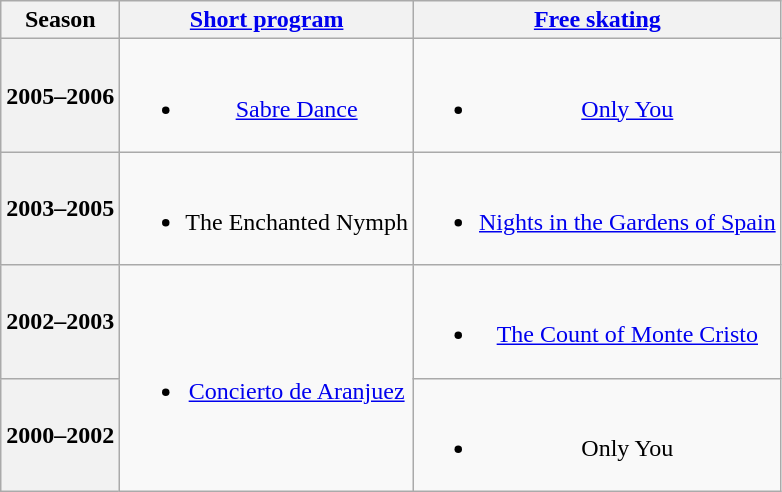<table class=wikitable style=text-align:center>
<tr>
<th>Season</th>
<th><a href='#'>Short program</a></th>
<th><a href='#'>Free skating</a></th>
</tr>
<tr>
<th>2005–2006 <br> </th>
<td><br><ul><li><a href='#'>Sabre Dance</a> <br></li></ul></td>
<td><br><ul><li><a href='#'>Only You</a> <br></li></ul></td>
</tr>
<tr>
<th>2003–2005 <br> </th>
<td><br><ul><li>The Enchanted Nymph <br></li></ul></td>
<td><br><ul><li><a href='#'>Nights in the Gardens of Spain</a> <br></li></ul></td>
</tr>
<tr>
<th>2002–2003 <br> </th>
<td rowspan=2><br><ul><li><a href='#'>Concierto de Aranjuez</a> <br></li></ul></td>
<td><br><ul><li><a href='#'>The Count of Monte Cristo</a> <br></li></ul></td>
</tr>
<tr>
<th>2000–2002 <br> </th>
<td><br><ul><li>Only You <br></li></ul></td>
</tr>
</table>
